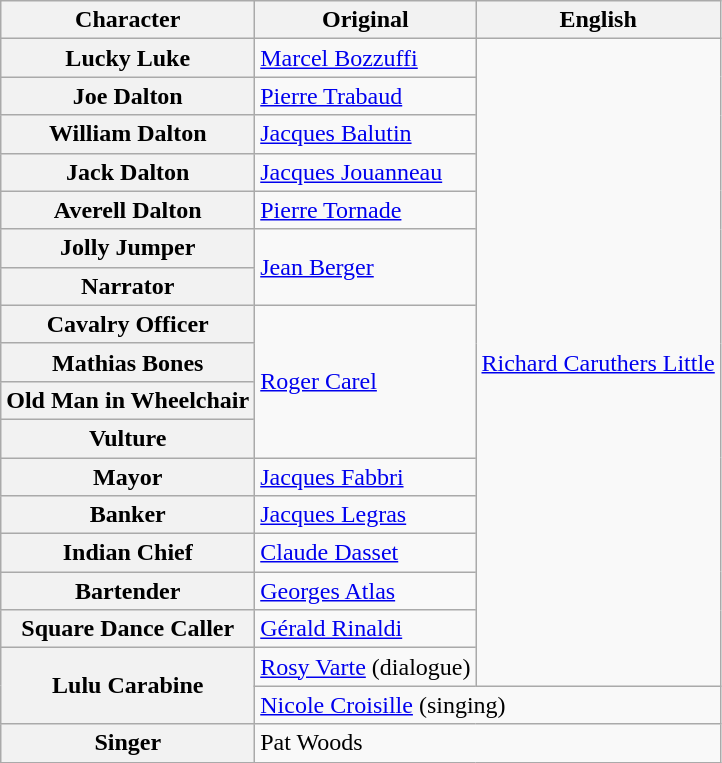<table class="wikitable">
<tr>
<th>Character</th>
<th>Original</th>
<th>English</th>
</tr>
<tr>
<th>Lucky Luke</th>
<td><a href='#'>Marcel Bozzuffi</a></td>
<td rowspan="17"><a href='#'>Richard Caruthers Little</a></td>
</tr>
<tr>
<th>Joe Dalton</th>
<td><a href='#'>Pierre Trabaud</a></td>
</tr>
<tr>
<th>William Dalton</th>
<td><a href='#'>Jacques Balutin</a></td>
</tr>
<tr>
<th>Jack Dalton</th>
<td><a href='#'>Jacques Jouanneau</a></td>
</tr>
<tr>
<th>Averell Dalton</th>
<td><a href='#'>Pierre Tornade</a></td>
</tr>
<tr>
<th>Jolly Jumper</th>
<td rowspan="2"><a href='#'>Jean Berger</a></td>
</tr>
<tr>
<th>Narrator</th>
</tr>
<tr>
<th>Cavalry Officer</th>
<td rowspan="4"><a href='#'>Roger Carel</a></td>
</tr>
<tr>
<th>Mathias Bones</th>
</tr>
<tr>
<th>Old Man in Wheelchair</th>
</tr>
<tr>
<th>Vulture</th>
</tr>
<tr>
<th>Mayor</th>
<td><a href='#'>Jacques Fabbri</a></td>
</tr>
<tr>
<th>Banker</th>
<td><a href='#'>Jacques Legras</a></td>
</tr>
<tr>
<th>Indian Chief</th>
<td><a href='#'>Claude Dasset</a></td>
</tr>
<tr>
<th>Bartender</th>
<td><a href='#'>Georges Atlas</a></td>
</tr>
<tr>
<th>Square Dance Caller</th>
<td><a href='#'>Gérald Rinaldi</a></td>
</tr>
<tr>
<th rowspan="2">Lulu Carabine</th>
<td><a href='#'>Rosy Varte</a> (dialogue)</td>
</tr>
<tr>
<td colspan="2"><a href='#'>Nicole Croisille</a> (singing)</td>
</tr>
<tr>
<th>Singer</th>
<td colspan="2">Pat Woods</td>
</tr>
</table>
